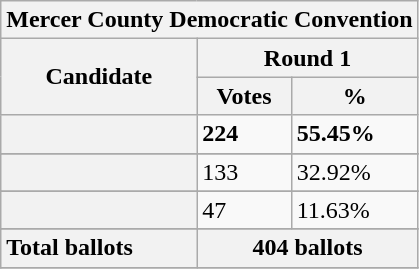<table class="wikitable sortable">
<tr>
<th colspan=" 19 ">Mercer County Democratic Convention</th>
</tr>
<tr style="background:#eee; text-align:center;">
<th rowspan=2 style="text-align:center;">Candidate</th>
<th colspan=2 style="text-align:center;">Round 1</th>
</tr>
<tr>
<th>Votes</th>
<th>%</th>
</tr>
<tr>
<th scope="row" style="text-align:left;"></th>
<td><strong>224</strong></td>
<td><strong>55.45%</strong></td>
</tr>
<tr>
</tr>
<tr>
</tr>
<tr>
<th scope="row" style="text-align:left;"></th>
<td>133</td>
<td>32.92%</td>
</tr>
<tr>
</tr>
<tr>
</tr>
<tr>
<th scope="row" style="text-align:left;"></th>
<td>47</td>
<td>11.63%</td>
</tr>
<tr>
</tr>
<tr>
<th scope="row" style="text-align:left;">Total ballots</th>
<th colspan="2">404 ballots</th>
</tr>
<tr>
</tr>
</table>
